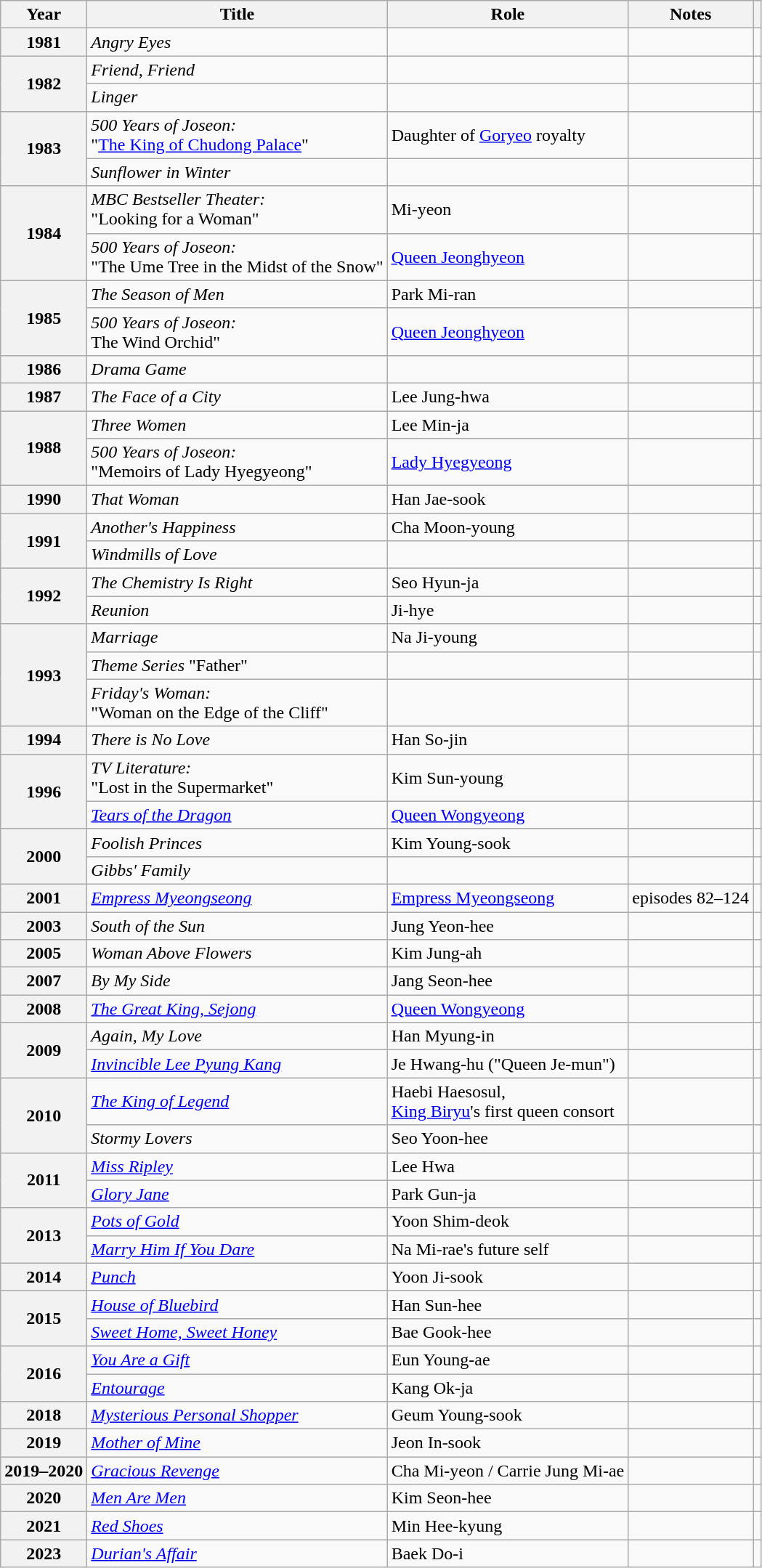<table class="wikitable plainrowheaders sortable">
<tr>
<th scope="col">Year</th>
<th scope="col">Title</th>
<th scope="col">Role</th>
<th scope="col">Notes</th>
<th scope="col" class="unsortable"></th>
</tr>
<tr>
<th scope="row">1981</th>
<td><em>Angry Eyes</em></td>
<td></td>
<td></td>
<td style="text-align:center"></td>
</tr>
<tr>
<th scope="row" rowspan="2">1982</th>
<td><em>Friend, Friend</em></td>
<td></td>
<td></td>
<td style="text-align:center"></td>
</tr>
<tr>
<td><em>Linger</em></td>
<td></td>
<td></td>
<td style="text-align:center"></td>
</tr>
<tr>
<th scope="row" rowspan="2">1983</th>
<td><em>500 Years of Joseon:</em><br>"<a href='#'>The King of Chudong Palace</a>"</td>
<td>Daughter of <a href='#'>Goryeo</a> royalty</td>
<td></td>
<td style="text-align:center"></td>
</tr>
<tr>
<td><em>Sunflower in Winter</em></td>
<td></td>
<td></td>
<td style="text-align:center"></td>
</tr>
<tr>
<th scope="row" rowspan="2">1984</th>
<td><em>MBC Bestseller Theater:</em><br>"Looking for a Woman"</td>
<td>Mi-yeon</td>
<td></td>
<td style="text-align:center"></td>
</tr>
<tr>
<td><em>500 Years of Joseon:</em><br>"The Ume Tree in the Midst of the Snow"</td>
<td><a href='#'>Queen Jeonghyeon</a></td>
<td></td>
<td style="text-align:center"></td>
</tr>
<tr>
<th scope="row" rowspan="2">1985</th>
<td><em>The Season of Men</em></td>
<td>Park Mi-ran</td>
<td></td>
<td style="text-align:center"></td>
</tr>
<tr>
<td><em>500 Years of Joseon:</em><br>The Wind Orchid"</td>
<td><a href='#'>Queen Jeonghyeon</a></td>
<td></td>
<td style="text-align:center"></td>
</tr>
<tr>
<th scope="row">1986</th>
<td><em>Drama Game</em></td>
<td></td>
<td></td>
<td style="text-align:center"></td>
</tr>
<tr>
<th scope="row">1987</th>
<td><em>The Face of a City</em></td>
<td>Lee Jung-hwa</td>
<td></td>
<td style="text-align:center"></td>
</tr>
<tr>
<th scope="row" rowspan="2">1988</th>
<td><em>Three Women</em></td>
<td>Lee Min-ja</td>
<td></td>
<td style="text-align:center"></td>
</tr>
<tr>
<td><em>500 Years of Joseon:</em><br>"Memoirs of Lady Hyegyeong"</td>
<td><a href='#'>Lady Hyegyeong</a></td>
<td></td>
<td style="text-align:center"></td>
</tr>
<tr>
<th scope="row">1990</th>
<td><em>That Woman</em></td>
<td>Han Jae-sook</td>
<td></td>
<td style="text-align:center"></td>
</tr>
<tr>
<th scope="row" rowspan="2">1991</th>
<td><em>Another's Happiness</em></td>
<td>Cha Moon-young</td>
<td></td>
<td style="text-align:center"></td>
</tr>
<tr>
<td><em>Windmills of Love</em></td>
<td></td>
<td></td>
<td style="text-align:center"></td>
</tr>
<tr>
<th scope="row" rowspan="2">1992</th>
<td><em>The Chemistry Is Right</em></td>
<td>Seo Hyun-ja</td>
<td></td>
<td style="text-align:center"></td>
</tr>
<tr>
<td><em>Reunion</em></td>
<td>Ji-hye</td>
<td></td>
<td style="text-align:center"></td>
</tr>
<tr>
<th scope="row" rowspan="3">1993</th>
<td><em>Marriage</em></td>
<td>Na Ji-young</td>
<td></td>
<td style="text-align:center"></td>
</tr>
<tr>
<td><em>Theme Series</em> "Father"</td>
<td></td>
<td></td>
<td style="text-align:center"></td>
</tr>
<tr>
<td><em>Friday's Woman:</em><br>"Woman on the Edge of the Cliff"</td>
<td></td>
<td style="text-align:center"></td>
</tr>
<tr>
<th scope="row">1994</th>
<td><em>There is No Love</em></td>
<td>Han So-jin</td>
<td></td>
<td style="text-align:center"></td>
</tr>
<tr>
<th scope="row" rowspan="2">1996</th>
<td><em>TV Literature:</em><br>"Lost in the Supermarket"</td>
<td>Kim Sun-young</td>
<td></td>
<td style="text-align:center"></td>
</tr>
<tr>
<td><em><a href='#'>Tears of the Dragon</a></em></td>
<td><a href='#'>Queen Wongyeong</a></td>
<td></td>
<td style="text-align:center"></td>
</tr>
<tr>
<th scope="row" rowspan="2">2000</th>
<td><em>Foolish Princes</em></td>
<td>Kim Young-sook</td>
<td></td>
<td style="text-align:center"></td>
</tr>
<tr>
<td><em>Gibbs' Family</em></td>
<td></td>
<td></td>
<td style="text-align:center"></td>
</tr>
<tr>
<th scope="row">2001</th>
<td><em><a href='#'>Empress Myeongseong</a></em></td>
<td><a href='#'>Empress Myeongseong</a></td>
<td>episodes 82–124</td>
<td style="text-align:center"></td>
</tr>
<tr>
<th scope="row">2003</th>
<td><em>South of the Sun</em></td>
<td>Jung Yeon-hee</td>
<td></td>
<td style="text-align:center"></td>
</tr>
<tr>
<th scope="row">2005</th>
<td><em>Woman Above Flowers</em></td>
<td>Kim Jung-ah</td>
<td></td>
<td style="text-align:center"></td>
</tr>
<tr>
<th scope="row">2007</th>
<td><em>By My Side</em></td>
<td>Jang Seon-hee</td>
<td></td>
<td style="text-align:center"></td>
</tr>
<tr>
<th scope="row">2008</th>
<td><em><a href='#'>The Great King, Sejong</a></em></td>
<td><a href='#'>Queen Wongyeong</a></td>
<td></td>
<td style="text-align:center"></td>
</tr>
<tr>
<th scope="row" rowspan="2">2009</th>
<td><em>Again, My Love</em></td>
<td>Han Myung-in</td>
<td></td>
<td style="text-align:center"></td>
</tr>
<tr>
<td><em><a href='#'>Invincible Lee Pyung Kang</a></em></td>
<td>Je Hwang-hu ("Queen Je-mun")</td>
<td></td>
<td style="text-align:center"></td>
</tr>
<tr>
<th scope="row" rowspan="2">2010</th>
<td><em><a href='#'>The King of Legend</a></em></td>
<td>Haebi Haesosul, <br> <a href='#'>King Biryu</a>'s first queen consort</td>
<td></td>
<td style="text-align:center"></td>
</tr>
<tr>
<td><em>Stormy Lovers</em></td>
<td>Seo Yoon-hee</td>
<td></td>
<td style="text-align:center"></td>
</tr>
<tr>
<th scope="row" rowspan="2">2011</th>
<td><em><a href='#'>Miss Ripley</a></em></td>
<td>Lee Hwa</td>
<td></td>
<td style="text-align:center"></td>
</tr>
<tr>
<td><em><a href='#'>Glory Jane</a></em></td>
<td>Park Gun-ja</td>
<td></td>
<td style="text-align:center"></td>
</tr>
<tr>
<th scope="row" rowspan="2">2013</th>
<td><em><a href='#'>Pots of Gold</a></em></td>
<td>Yoon Shim-deok</td>
<td></td>
<td style="text-align:center"></td>
</tr>
<tr>
<td><em><a href='#'>Marry Him If You Dare</a></em></td>
<td>Na Mi-rae's future self</td>
<td></td>
<td style="text-align:center"></td>
</tr>
<tr>
<th scope="row">2014</th>
<td><em><a href='#'>Punch</a></em></td>
<td>Yoon Ji-sook</td>
<td></td>
<td style="text-align:center"></td>
</tr>
<tr>
<th scope="row" rowspan="2">2015</th>
<td><em><a href='#'>House of Bluebird</a></em></td>
<td>Han Sun-hee</td>
<td></td>
<td style="text-align:center"></td>
</tr>
<tr>
<td><em><a href='#'>Sweet Home, Sweet Honey</a></em></td>
<td>Bae Gook-hee</td>
<td></td>
<td style="text-align:center"></td>
</tr>
<tr>
<th scope="row" rowspan="2">2016</th>
<td><em> <a href='#'>You Are a Gift</a> </em></td>
<td>Eun Young-ae</td>
<td></td>
<td style="text-align:center"></td>
</tr>
<tr>
<td><em><a href='#'>Entourage</a></em></td>
<td>Kang Ok-ja</td>
<td></td>
<td style="text-align:center"></td>
</tr>
<tr>
<th scope="row">2018</th>
<td><em><a href='#'>Mysterious Personal Shopper</a></em></td>
<td>Geum Young-sook</td>
<td></td>
<td style="text-align:center"></td>
</tr>
<tr>
<th scope="row">2019</th>
<td><em><a href='#'>Mother of Mine</a></em></td>
<td>Jeon In-sook</td>
<td></td>
<td style="text-align:center"></td>
</tr>
<tr>
<th scope="row">2019–2020</th>
<td><em><a href='#'>Gracious Revenge</a></em></td>
<td>Cha Mi-yeon / Carrie Jung Mi-ae</td>
<td></td>
<td style="text-align:center"></td>
</tr>
<tr>
<th scope="row">2020</th>
<td><em><a href='#'>Men Are Men</a></em></td>
<td>Kim Seon-hee</td>
<td></td>
<td style="text-align:center"></td>
</tr>
<tr>
<th scope="row">2021</th>
<td><em><a href='#'>Red Shoes</a></em></td>
<td>Min Hee-kyung</td>
<td></td>
<td style="text-align:center"></td>
</tr>
<tr>
<th scope="row">2023</th>
<td><em><a href='#'>Durian's Affair</a></em></td>
<td>Baek Do-i</td>
<td></td>
<td style="text-align:center"></td>
</tr>
</table>
